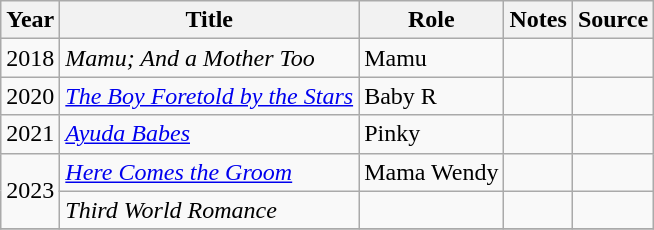<table class="wikitable sortable" >
<tr>
<th>Year</th>
<th>Title</th>
<th>Role</th>
<th class="unsortable">Notes </th>
<th class="unsortable">Source </th>
</tr>
<tr>
<td>2018</td>
<td><em>Mamu; And a Mother Too</em></td>
<td>Mamu</td>
<td></td>
<td></td>
</tr>
<tr>
<td>2020</td>
<td><em><a href='#'>The Boy Foretold by the Stars</a></em></td>
<td>Baby R</td>
<td></td>
<td></td>
</tr>
<tr>
<td>2021</td>
<td><em><a href='#'>Ayuda Babes</a></em></td>
<td>Pinky</td>
<td></td>
<td></td>
</tr>
<tr>
<td rowspan="2">2023</td>
<td><em><a href='#'>Here Comes the Groom</a></em></td>
<td>Mama Wendy</td>
<td></td>
<td></td>
</tr>
<tr>
<td><em>Third World Romance</em></td>
<td></td>
<td></td>
<td></td>
</tr>
<tr>
</tr>
</table>
